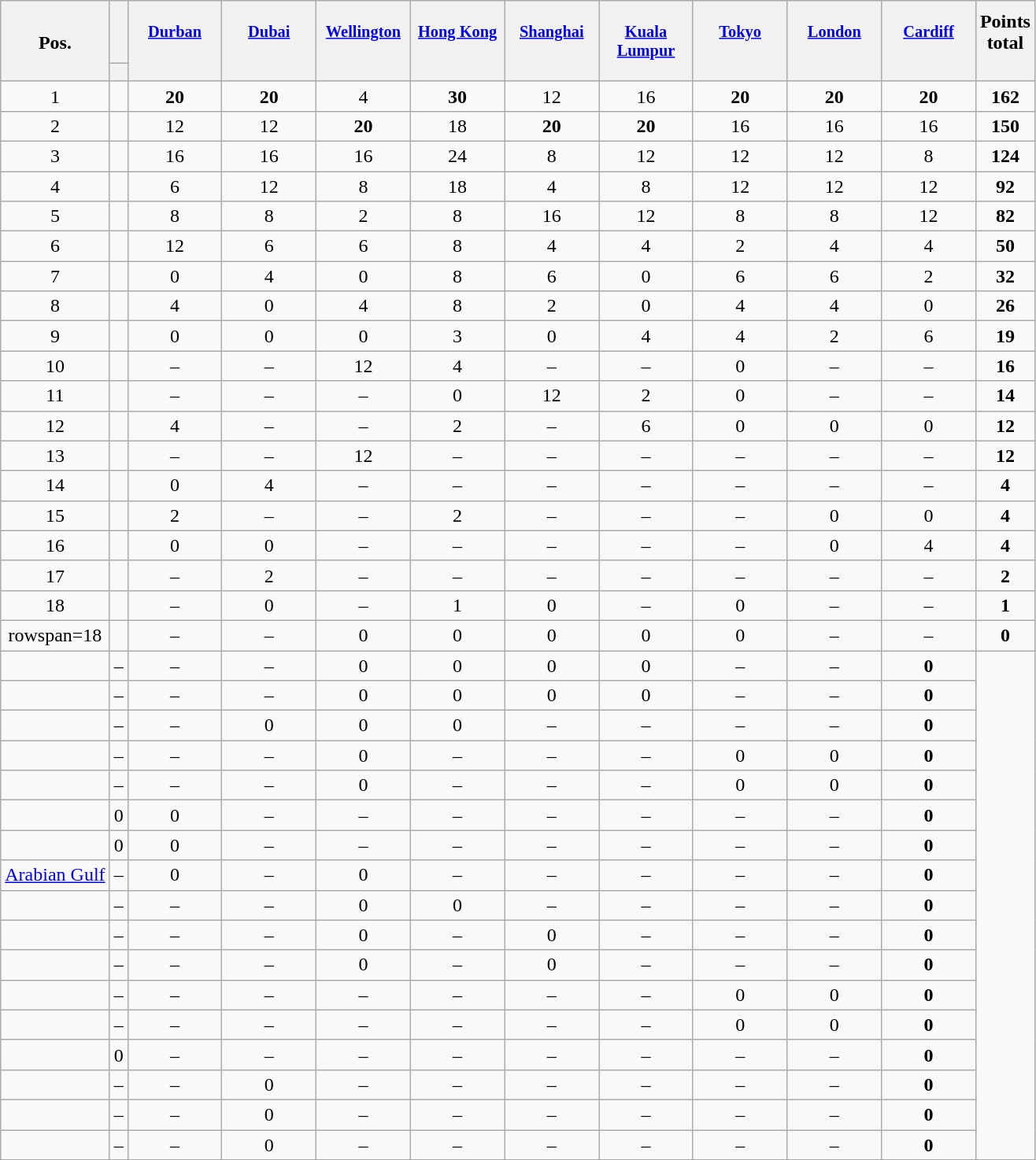<table class="wikitable sortable" style="text-align:center;">
<tr>
<th style="border-bottom:1px solid transparent;"><br>Pos.</th>
<th></th>
<th style="vertical-align:top;width:5.5em;border-bottom:1px solid transparent;padding:2px;font-size:85%;"><br><a href='#'>Durban</a></th>
<th style="vertical-align:top;width:5.5em;border-bottom:1px solid transparent;padding:2px;font-size:85%;"><br><a href='#'>Dubai</a></th>
<th style="vertical-align:top;width:5.5em;border-bottom:1px solid transparent;padding:2px;font-size:85%;"><br><a href='#'>Wellington</a></th>
<th style="vertical-align:top;width:5.5em;border-bottom:1px solid transparent;padding:2px;font-size:85%;"><br><a href='#'>Hong Kong</a></th>
<th style="vertical-align:top;width:5.5em;border-bottom:1px solid transparent;padding:2px;font-size:85%;"><br><a href='#'>Shanghai</a></th>
<th style="vertical-align:top;width:5.5em;border-bottom:1px solid transparent;padding:2px;font-size:85%;"><br><a href='#'>Kuala Lumpur</a></th>
<th style="vertical-align:top;width:5.5em;border-bottom:1px solid transparent;padding:2px;font-size:85%;"><br><a href='#'>Tokyo</a></th>
<th style="vertical-align:top;width:5.5em;border-bottom:1px solid transparent;padding:2px;font-size:85%;"><br><a href='#'>London</a></th>
<th style="vertical-align:top;width:5.5em;border-bottom:1px solid transparent;padding:2px;font-size:85%;"><br><a href='#'>Cardiff</a></th>
<th style="border-bottom:1px solid transparent;">Points<br>total</th>
</tr>
<tr style="line-height:8px;">
<th style="border-top:1px solid transparent;"> </th>
<th style="border-top:1px solid transparent;"></th>
<th data-sort-type="number" style="border-top:1px solid transparent;"></th>
<th data-sort-type="number" style="border-top:1px solid transparent;"></th>
<th data-sort-type="number" style="border-top:1px solid transparent;"></th>
<th data-sort-type="number" style="border-top:1px solid transparent;"></th>
<th data-sort-type="number" style="border-top:1px solid transparent;"></th>
<th data-sort-type="number" style="border-top:1px solid transparent;"></th>
<th data-sort-type="number" style="border-top:1px solid transparent;"></th>
<th data-sort-type="number" style="border-top:1px solid transparent;"></th>
<th data-sort-type="number" style="border-top:1px solid transparent;"></th>
<th data-sort-type="number" style="border-top:1px solid transparent;"> </th>
</tr>
<tr>
<td>1</td>
<td align=left></td>
<td><strong>20</strong></td>
<td><strong>20</strong></td>
<td>4</td>
<td><strong>30</strong></td>
<td>12</td>
<td>16</td>
<td><strong>20</strong></td>
<td><strong>20</strong></td>
<td><strong>20</strong></td>
<td><strong>162</strong></td>
</tr>
<tr>
<td>2</td>
<td align=left></td>
<td>12</td>
<td>12</td>
<td><strong>20</strong></td>
<td>18</td>
<td><strong>20</strong></td>
<td><strong>20</strong></td>
<td>16</td>
<td>16</td>
<td>16</td>
<td><strong>150</strong></td>
</tr>
<tr>
<td>3</td>
<td align=left></td>
<td>16</td>
<td>16</td>
<td>16</td>
<td>24</td>
<td>8</td>
<td>12</td>
<td>12</td>
<td>12</td>
<td>8</td>
<td><strong>124</strong></td>
</tr>
<tr>
<td>4</td>
<td align=left></td>
<td>6</td>
<td>12</td>
<td>8</td>
<td>18</td>
<td>4</td>
<td>8</td>
<td>12</td>
<td>12</td>
<td>12</td>
<td><strong>92</strong></td>
</tr>
<tr>
<td>5</td>
<td align=left></td>
<td>8</td>
<td>8</td>
<td>2</td>
<td>8</td>
<td>16</td>
<td>12</td>
<td>8</td>
<td>8</td>
<td>12</td>
<td><strong>82</strong></td>
</tr>
<tr>
<td>6</td>
<td align=left></td>
<td>12</td>
<td>6</td>
<td>6</td>
<td>8</td>
<td>4</td>
<td>4</td>
<td>2</td>
<td>4</td>
<td>4</td>
<td><strong>50</strong></td>
</tr>
<tr>
<td>7</td>
<td align=left></td>
<td>0</td>
<td>4</td>
<td>0</td>
<td>8</td>
<td>6</td>
<td>0</td>
<td>6</td>
<td>6</td>
<td>2</td>
<td><strong>32</strong></td>
</tr>
<tr>
<td>8</td>
<td align=left></td>
<td>4</td>
<td>0</td>
<td>4</td>
<td>8</td>
<td>2</td>
<td>0</td>
<td>4</td>
<td>4</td>
<td>0</td>
<td><strong>26</strong></td>
</tr>
<tr>
<td>9</td>
<td align=left></td>
<td>0</td>
<td>0</td>
<td>0</td>
<td>3</td>
<td>0</td>
<td>4</td>
<td>4</td>
<td>2</td>
<td>6</td>
<td><strong>19</strong></td>
</tr>
<tr>
<td>10</td>
<td align=left></td>
<td>–</td>
<td>–</td>
<td>12</td>
<td>4</td>
<td>–</td>
<td>–</td>
<td>0</td>
<td>–</td>
<td>–</td>
<td><strong>16</strong></td>
</tr>
<tr>
<td>11</td>
<td align=left></td>
<td>–</td>
<td>–</td>
<td>–</td>
<td>0</td>
<td>12</td>
<td>2</td>
<td>0</td>
<td>–</td>
<td>–</td>
<td><strong>14</strong></td>
</tr>
<tr>
<td>12</td>
<td align=left></td>
<td>4</td>
<td>–</td>
<td>–</td>
<td>2</td>
<td>–</td>
<td>6</td>
<td>0</td>
<td>0</td>
<td>0</td>
<td><strong>12</strong></td>
</tr>
<tr>
<td>13</td>
<td align=left></td>
<td>–</td>
<td>–</td>
<td>12</td>
<td>–</td>
<td>–</td>
<td>–</td>
<td>–</td>
<td>–</td>
<td>–</td>
<td><strong>12</strong></td>
</tr>
<tr>
<td>14</td>
<td align=left></td>
<td>0</td>
<td>4</td>
<td>–</td>
<td>–</td>
<td>–</td>
<td>–</td>
<td>–</td>
<td>–</td>
<td>–</td>
<td><strong>4</strong></td>
</tr>
<tr>
<td>15</td>
<td align=left></td>
<td>2</td>
<td>–</td>
<td>–</td>
<td>2</td>
<td>–</td>
<td>–</td>
<td>–</td>
<td>0</td>
<td>0</td>
<td><strong>4</strong></td>
</tr>
<tr>
<td>16</td>
<td align=left></td>
<td>0</td>
<td>0</td>
<td>–</td>
<td>–</td>
<td>–</td>
<td>–</td>
<td>–</td>
<td>0</td>
<td>4</td>
<td><strong>4</strong></td>
</tr>
<tr>
<td>17</td>
<td align=left></td>
<td>–</td>
<td>2</td>
<td>–</td>
<td>–</td>
<td>–</td>
<td>–</td>
<td>–</td>
<td>–</td>
<td>–</td>
<td><strong>2</strong></td>
</tr>
<tr>
<td>18</td>
<td align=left></td>
<td>–</td>
<td>0</td>
<td>–</td>
<td>1</td>
<td>0</td>
<td>–</td>
<td>0</td>
<td>–</td>
<td>–</td>
<td><strong>1</strong></td>
</tr>
<tr>
<td>rowspan=18 </td>
<td align=left></td>
<td>–</td>
<td>–</td>
<td>0</td>
<td>0</td>
<td>0</td>
<td>0</td>
<td>0</td>
<td>–</td>
<td>–</td>
<td><strong>0</strong></td>
</tr>
<tr>
<td align=left></td>
<td>–</td>
<td>–</td>
<td>–</td>
<td>0</td>
<td>0</td>
<td>0</td>
<td>0</td>
<td>–</td>
<td>–</td>
<td><strong>0</strong></td>
</tr>
<tr>
<td align=left></td>
<td>–</td>
<td>–</td>
<td>–</td>
<td>0</td>
<td>0</td>
<td>0</td>
<td>0</td>
<td>–</td>
<td>–</td>
<td><strong>0</strong></td>
</tr>
<tr>
<td align=left></td>
<td>–</td>
<td>–</td>
<td>0</td>
<td>0</td>
<td>0</td>
<td>–</td>
<td>–</td>
<td>–</td>
<td>–</td>
<td><strong>0</strong></td>
</tr>
<tr>
<td align=left></td>
<td>–</td>
<td>–</td>
<td>–</td>
<td>0</td>
<td>–</td>
<td>–</td>
<td>–</td>
<td>0</td>
<td>0</td>
<td><strong>0</strong></td>
</tr>
<tr>
<td align=left></td>
<td>–</td>
<td>–</td>
<td>–</td>
<td>0</td>
<td>–</td>
<td>–</td>
<td>–</td>
<td>0</td>
<td>0</td>
<td><strong>0</strong></td>
</tr>
<tr>
<td align=left></td>
<td>0</td>
<td>0</td>
<td>–</td>
<td>–</td>
<td>–</td>
<td>–</td>
<td>–</td>
<td>–</td>
<td>–</td>
<td><strong>0</strong></td>
</tr>
<tr>
<td align=left></td>
<td>0</td>
<td>0</td>
<td>–</td>
<td>–</td>
<td>–</td>
<td>–</td>
<td>–</td>
<td>–</td>
<td>–</td>
<td><strong>0</strong></td>
</tr>
<tr>
<td align=left> <a href='#'>Arabian Gulf</a></td>
<td>–</td>
<td>0</td>
<td>–</td>
<td>0</td>
<td>–</td>
<td>–</td>
<td>–</td>
<td>–</td>
<td>–</td>
<td><strong>0</strong></td>
</tr>
<tr>
<td align=left></td>
<td>–</td>
<td>–</td>
<td>–</td>
<td>0</td>
<td>0</td>
<td>–</td>
<td>–</td>
<td>–</td>
<td>–</td>
<td><strong>0</strong></td>
</tr>
<tr>
<td align=left></td>
<td>–</td>
<td>–</td>
<td>–</td>
<td>0</td>
<td>–</td>
<td>0</td>
<td>–</td>
<td>–</td>
<td>–</td>
<td><strong>0</strong></td>
</tr>
<tr>
<td align=left></td>
<td>–</td>
<td>–</td>
<td>–</td>
<td>0</td>
<td>–</td>
<td>0</td>
<td>–</td>
<td>–</td>
<td>–</td>
<td><strong>0</strong></td>
</tr>
<tr>
<td align=left></td>
<td>–</td>
<td>–</td>
<td>–</td>
<td>–</td>
<td>–</td>
<td>–</td>
<td>–</td>
<td>0</td>
<td>0</td>
<td><strong>0</strong></td>
</tr>
<tr>
<td align=left></td>
<td>–</td>
<td>–</td>
<td>–</td>
<td>–</td>
<td>–</td>
<td>–</td>
<td>–</td>
<td>0</td>
<td>0</td>
<td><strong>0</strong></td>
</tr>
<tr>
<td align=left></td>
<td>0</td>
<td>–</td>
<td>–</td>
<td>–</td>
<td>–</td>
<td>–</td>
<td>–</td>
<td>–</td>
<td>–</td>
<td><strong>0</strong></td>
</tr>
<tr>
<td align=left></td>
<td>–</td>
<td>–</td>
<td>0</td>
<td>–</td>
<td>–</td>
<td>–</td>
<td>–</td>
<td>–</td>
<td>–</td>
<td><strong>0</strong></td>
</tr>
<tr>
<td align=left></td>
<td>–</td>
<td>–</td>
<td>0</td>
<td>–</td>
<td>–</td>
<td>–</td>
<td>–</td>
<td>–</td>
<td>–</td>
<td><strong>0</strong></td>
</tr>
<tr>
<td align=left></td>
<td>–</td>
<td>–</td>
<td>0</td>
<td>–</td>
<td>–</td>
<td>–</td>
<td>–</td>
<td>–</td>
<td>–</td>
<td><strong>0</strong></td>
</tr>
</table>
